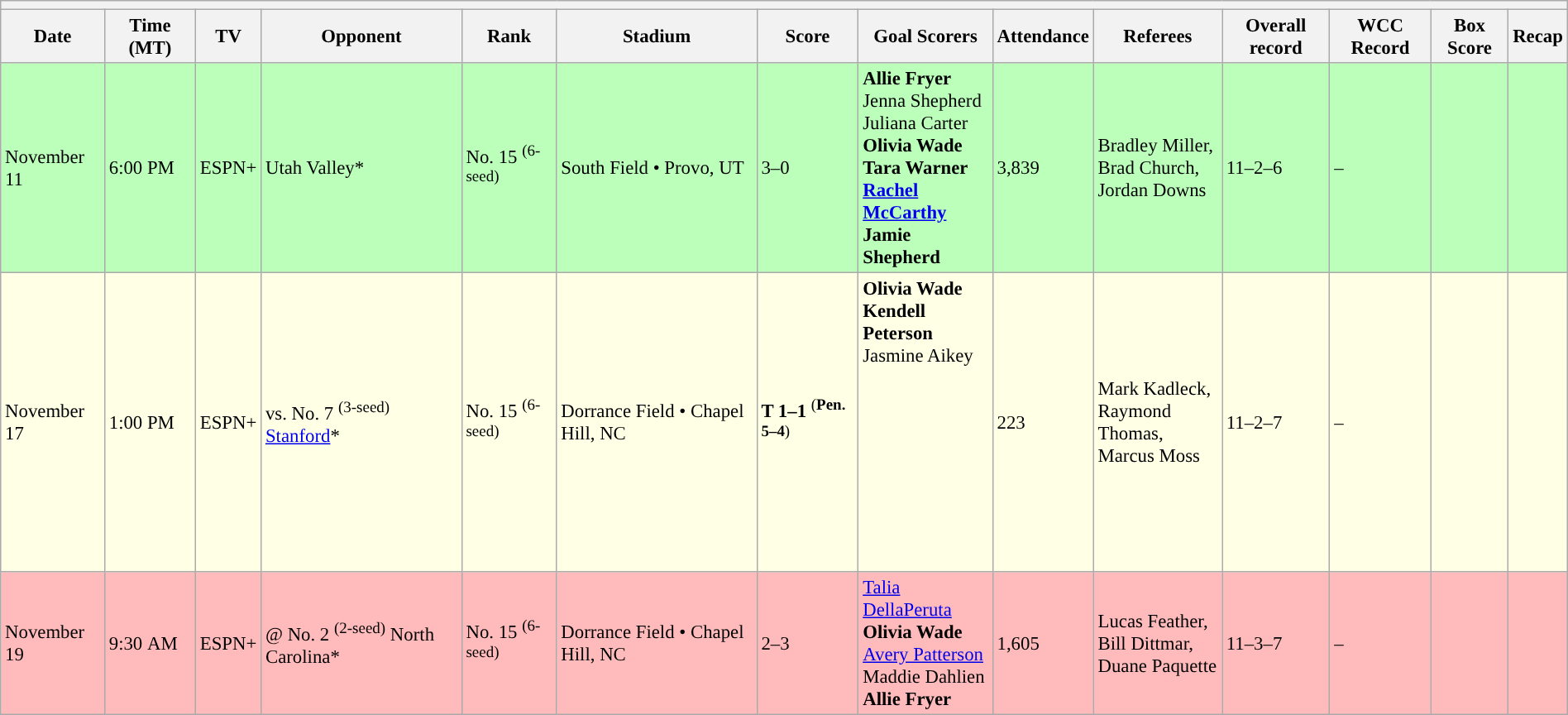<table class="wikitable collapsible collapsed" style="margin:auto; font-size:95%; width:100%">
<tr>
<th colspan=14 style="padding-left:4em;"></th>
</tr>
<tr>
<th>Date</th>
<th>Time (MT)</th>
<th>TV</th>
<th>Opponent</th>
<th>Rank</th>
<th>Stadium</th>
<th>Score</th>
<th>Goal Scorers</th>
<th>Attendance</th>
<th>Referees</th>
<th>Overall record</th>
<th>WCC Record</th>
<th>Box Score</th>
<th>Recap</th>
</tr>
<tr bgcolor=bbffbb>
<td>November 11</td>
<td>6:00 PM</td>
<td>ESPN+</td>
<td>Utah Valley*</td>
<td>No. 15 <sup>(6-seed)</sup></td>
<td>South Field • Provo, UT</td>
<td>3–0</td>
<td><strong>Allie Fryer</strong>  <br>  Jenna Shepherd <br>  Juliana Carter <br> <strong>Olivia Wade</strong>  <br> <strong>Tara Warner</strong>  <br> <strong><a href='#'>Rachel McCarthy</a></strong>  <br> <strong>Jamie Shepherd</strong> </td>
<td>3,839</td>
<td>Bradley Miller, <br> Brad Church, <br> Jordan Downs</td>
<td>11–2–6</td>
<td>–</td>
<td></td>
<td></td>
</tr>
<tr bgcolor=ffffe6>
<td>November 17</td>
<td>1:00 PM</td>
<td>ESPN+</td>
<td>vs. No. 7 <sup>(3-seed)</sup> <a href='#'>Stanford</a>*</td>
<td>No. 15 <sup>(6-seed)</sup></td>
<td>Dorrance Field • Chapel Hill, NC</td>
<td><strong>T 1–1</strong> <sup>(<strong>Pen. 5–4</strong>)</sup></td>
<td><strong>Olivia Wade</strong>  <br> <strong>Kendell Peterson</strong>  <br>  Jasmine Aikey <br>  <br>  <br>  <br>  <br>  <br>  <br>  <br>  <br>  <br> </td>
<td>223</td>
<td>Mark Kadleck, <br> Raymond Thomas, <br> Marcus Moss</td>
<td>11–2–7</td>
<td>–</td>
<td></td>
<td></td>
</tr>
<tr bgcolor=ffbbbb>
<td>November 19</td>
<td>9:30 AM</td>
<td>ESPN+</td>
<td>@ No. 2 <sup>(2-seed)</sup> North Carolina*</td>
<td>No. 15 <sup>(6-seed)</sup></td>
<td>Dorrance Field • Chapel Hill, NC</td>
<td>2–3</td>
<td> <a href='#'>Talia DellaPeruta</a> <br> <strong>Olivia Wade</strong>  <br>  <a href='#'>Avery Patterson</a> <br>  Maddie Dahlien <br> <strong>Allie Fryer</strong> </td>
<td>1,605</td>
<td>Lucas Feather, <br> Bill Dittmar, <br> Duane Paquette</td>
<td>11–3–7</td>
<td>–</td>
<td></td>
<td></td>
</tr>
</table>
